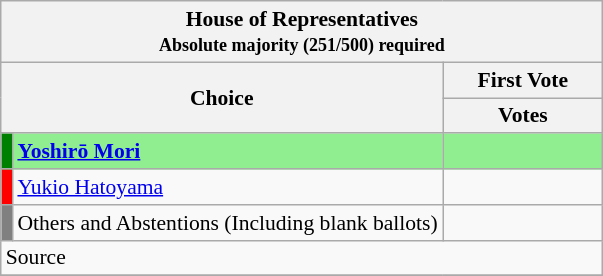<table class="wikitable" style="font-size:90%;">
<tr>
<th colspan="4">House of Representatives <br><small>Absolute majority (251/500) required</small></th>
</tr>
<tr>
<th align="left" rowspan="2" colspan="2" width="100">Choice</th>
<th colspan="2">First Vote</th>
</tr>
<tr>
<th width="100">Votes</th>
</tr>
<tr style="background:lightgreen;">
<td width="1" bgcolor="green"></td>
<td align="left"><strong><a href='#'>Yoshirō Mori</a></strong></td>
<td></td>
</tr>
<tr>
<td bgcolor="red"></td>
<td align="left"><a href='#'>Yukio Hatoyama</a></td>
<td></td>
</tr>
<tr>
<td bgcolor="gray"></td>
<td align="left">Others and Abstentions (Including blank ballots)</td>
<td></td>
</tr>
<tr>
<td colspan=3>Source  </td>
</tr>
<tr>
</tr>
</table>
